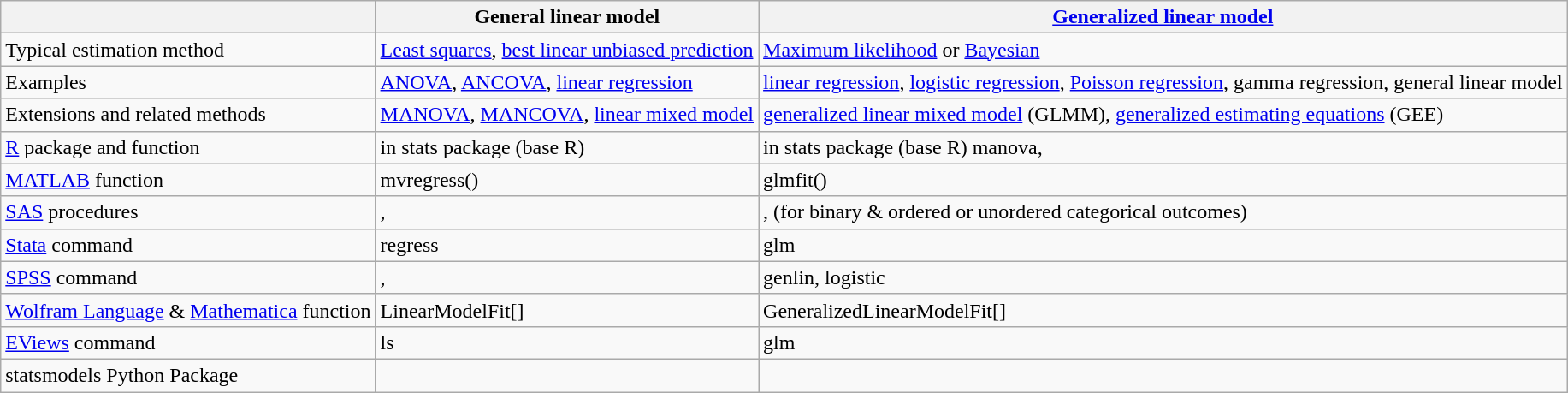<table class="wikitable">
<tr>
<th></th>
<th>General linear model</th>
<th><a href='#'>Generalized linear model</a></th>
</tr>
<tr>
<td>Typical estimation method</td>
<td><a href='#'>Least squares</a>, <a href='#'>best linear unbiased prediction</a></td>
<td><a href='#'>Maximum likelihood</a> or <a href='#'>Bayesian</a></td>
</tr>
<tr>
<td>Examples</td>
<td><a href='#'>ANOVA</a>, <a href='#'>ANCOVA</a>, <a href='#'>linear regression</a></td>
<td><a href='#'>linear regression</a>, <a href='#'>logistic regression</a>, <a href='#'>Poisson regression</a>, gamma regression, general linear model</td>
</tr>
<tr>
<td>Extensions and related methods</td>
<td><a href='#'>MANOVA</a>, <a href='#'>MANCOVA</a>, <a href='#'>linear mixed model</a></td>
<td><a href='#'>generalized linear mixed model</a> (GLMM), <a href='#'>generalized estimating equations</a> (GEE)</td>
</tr>
<tr>
<td><a href='#'>R</a> package and function</td>
<td> in stats package (base R)</td>
<td> in stats package (base R) manova,</td>
</tr>
<tr>
<td><a href='#'>MATLAB</a> function</td>
<td>mvregress()</td>
<td>glmfit()</td>
</tr>
<tr>
<td><a href='#'>SAS</a> procedures</td>
<td>, </td>
<td>,  (for binary & ordered or unordered categorical outcomes)</td>
</tr>
<tr>
<td><a href='#'>Stata</a> command</td>
<td>regress</td>
<td>glm</td>
</tr>
<tr>
<td><a href='#'>SPSS</a> command</td>
<td>, </td>
<td>genlin, logistic</td>
</tr>
<tr>
<td><a href='#'>Wolfram Language</a> & <a href='#'>Mathematica</a> function</td>
<td>LinearModelFit[]</td>
<td>GeneralizedLinearModelFit[]</td>
</tr>
<tr>
<td><a href='#'>EViews</a> command</td>
<td>ls</td>
<td>glm</td>
</tr>
<tr>
<td>statsmodels Python Package</td>
<td></td>
<td></td>
</tr>
</table>
